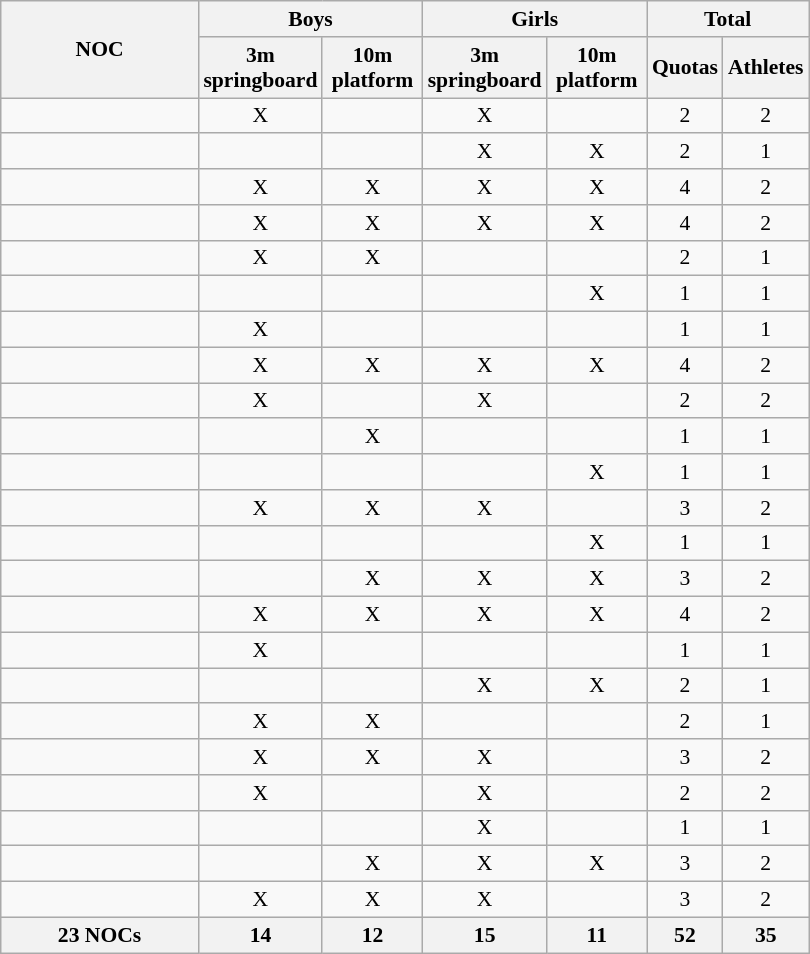<table class="wikitable" style="text-align:center; font-size:90%">
<tr>
<th rowspan=2 width=125 align=left>NOC</th>
<th colspan=2>Boys</th>
<th colspan=2>Girls</th>
<th colspan=2>Total</th>
</tr>
<tr>
<th width=60>3m springboard</th>
<th width=60>10m platform</th>
<th width=60>3m springboard</th>
<th width=60>10m platform</th>
<th><strong>Quotas</strong></th>
<th><strong>Athletes</strong></th>
</tr>
<tr>
<td align=left></td>
<td>X</td>
<td></td>
<td>X</td>
<td></td>
<td>2</td>
<td>2</td>
</tr>
<tr>
<td align=left></td>
<td></td>
<td></td>
<td>X</td>
<td>X</td>
<td>2</td>
<td>1</td>
</tr>
<tr>
<td align=left></td>
<td>X</td>
<td>X</td>
<td>X</td>
<td>X</td>
<td>4</td>
<td>2</td>
</tr>
<tr>
<td align=left></td>
<td>X</td>
<td>X</td>
<td>X</td>
<td>X</td>
<td>4</td>
<td>2</td>
</tr>
<tr>
<td align=left></td>
<td>X</td>
<td>X</td>
<td></td>
<td></td>
<td>2</td>
<td>1</td>
</tr>
<tr>
<td align=left></td>
<td></td>
<td></td>
<td></td>
<td>X</td>
<td>1</td>
<td>1</td>
</tr>
<tr>
<td align=left></td>
<td>X</td>
<td></td>
<td></td>
<td></td>
<td>1</td>
<td>1</td>
</tr>
<tr>
<td align=left></td>
<td>X</td>
<td>X</td>
<td>X</td>
<td>X</td>
<td>4</td>
<td>2</td>
</tr>
<tr>
<td align=left></td>
<td>X</td>
<td></td>
<td>X</td>
<td></td>
<td>2</td>
<td>2</td>
</tr>
<tr>
<td align=left></td>
<td></td>
<td>X</td>
<td></td>
<td></td>
<td>1</td>
<td>1</td>
</tr>
<tr>
<td align=left></td>
<td></td>
<td></td>
<td></td>
<td>X</td>
<td>1</td>
<td>1</td>
</tr>
<tr>
<td align=left></td>
<td>X</td>
<td>X</td>
<td>X</td>
<td></td>
<td>3</td>
<td>2</td>
</tr>
<tr>
<td align=left></td>
<td></td>
<td></td>
<td></td>
<td>X</td>
<td>1</td>
<td>1</td>
</tr>
<tr>
<td align=left></td>
<td></td>
<td>X</td>
<td>X</td>
<td>X</td>
<td>3</td>
<td>2</td>
</tr>
<tr>
<td align=left></td>
<td>X</td>
<td>X</td>
<td>X</td>
<td>X</td>
<td>4</td>
<td>2</td>
</tr>
<tr>
<td align=left></td>
<td>X</td>
<td></td>
<td></td>
<td></td>
<td>1</td>
<td>1</td>
</tr>
<tr>
<td align=left></td>
<td></td>
<td></td>
<td>X</td>
<td>X</td>
<td>2</td>
<td>1</td>
</tr>
<tr>
<td align=left></td>
<td>X</td>
<td>X</td>
<td></td>
<td></td>
<td>2</td>
<td>1</td>
</tr>
<tr>
<td align=left></td>
<td>X</td>
<td>X</td>
<td>X</td>
<td></td>
<td>3</td>
<td>2</td>
</tr>
<tr>
<td align=left></td>
<td>X</td>
<td></td>
<td>X</td>
<td></td>
<td>2</td>
<td>2</td>
</tr>
<tr>
<td align=left></td>
<td></td>
<td></td>
<td>X</td>
<td></td>
<td>1</td>
<td>1</td>
</tr>
<tr>
<td align=left></td>
<td></td>
<td>X</td>
<td>X</td>
<td>X</td>
<td>3</td>
<td>2</td>
</tr>
<tr>
<td align=left></td>
<td>X</td>
<td>X</td>
<td>X</td>
<td></td>
<td>3</td>
<td>2</td>
</tr>
<tr>
<th>23 NOCs</th>
<th>14</th>
<th>12</th>
<th>15</th>
<th>11</th>
<th>52</th>
<th>35</th>
</tr>
</table>
